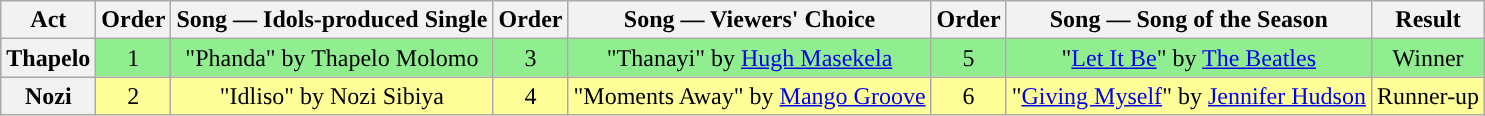<table class="wikitable plainrowheaders" style="text-align:center;">
<tr>
<th scope"col">Act</th>
<th scope"col">Order</th>
<th scope"col">Song — Idols-produced Single</th>
<th scope"col">Order</th>
<th scope"col">Song — Viewers' Choice</th>
<th scope"col">Order</th>
<th scope"col">Song — Song of the Season</th>
<th scope"col">Result</th>
</tr>
<tr style="background: lightgreen">
<th scope=row><strong>Thapelo</strong></th>
<td>1</td>
<td>"Phanda" by Thapelo Molomo</td>
<td>3</td>
<td>"Thanayi" by <a href='#'>Hugh Masekela</a></td>
<td>5</td>
<td>"<a href='#'>Let It Be</a>" by <a href='#'>The Beatles</a></td>
<td>Winner</td>
</tr>
<tr style="background: #ff9">
<th scope=row>Nozi</th>
<td>2</td>
<td>"Idliso" by Nozi Sibiya</td>
<td>4</td>
<td>"Moments Away" by <a href='#'>Mango Groove</a></td>
<td>6</td>
<td>"<a href='#'>Giving Myself</a>" by <a href='#'>Jennifer Hudson</a></td>
<td>Runner-up</td>
</tr>
</table>
